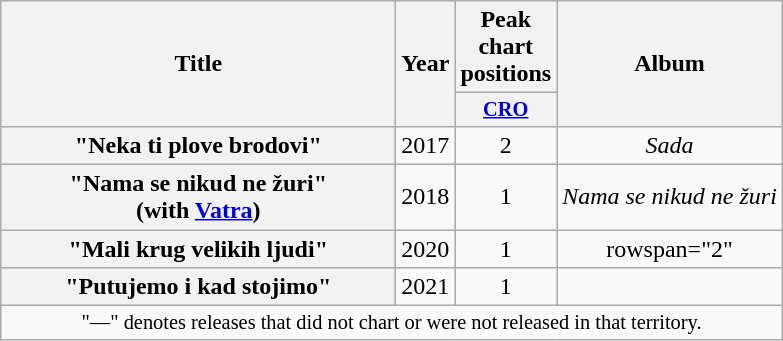<table class="wikitable plainrowheaders" style="text-align:center;">
<tr>
<th scope="col" rowspan="2" style="width:16em;">Title</th>
<th scope="col" rowspan="2" style="width:1em;">Year</th>
<th scope="col" colspan="1">Peak chart positions</th>
<th scope="col" rowspan="2">Album</th>
</tr>
<tr>
<th scope="col" style="width:3em;font-size:85%;"><a href='#'>CRO</a><br></th>
</tr>
<tr>
<th scope="row">"Neka ti plove brodovi"</th>
<td>2017</td>
<td>2</td>
<td><em>Sada</em></td>
</tr>
<tr>
<th scope="row">"Nama se nikud ne žuri" <br><span>(with <a href='#'>Vatra</a>)</span></th>
<td>2018</td>
<td>1</td>
<td><em>Nama se nikud ne žuri</em></td>
</tr>
<tr>
<th scope="row">"Mali krug velikih ljudi"</th>
<td>2020</td>
<td>1</td>
<td>rowspan="2" </td>
</tr>
<tr>
<th scope="row">"Putujemo i kad stojimo"</th>
<td>2021</td>
<td>1</td>
</tr>
<tr>
<td colspan="22" style="text-align:center; font-size:85%;">"—" denotes releases that did not chart or were not released in that territory.</td>
</tr>
</table>
